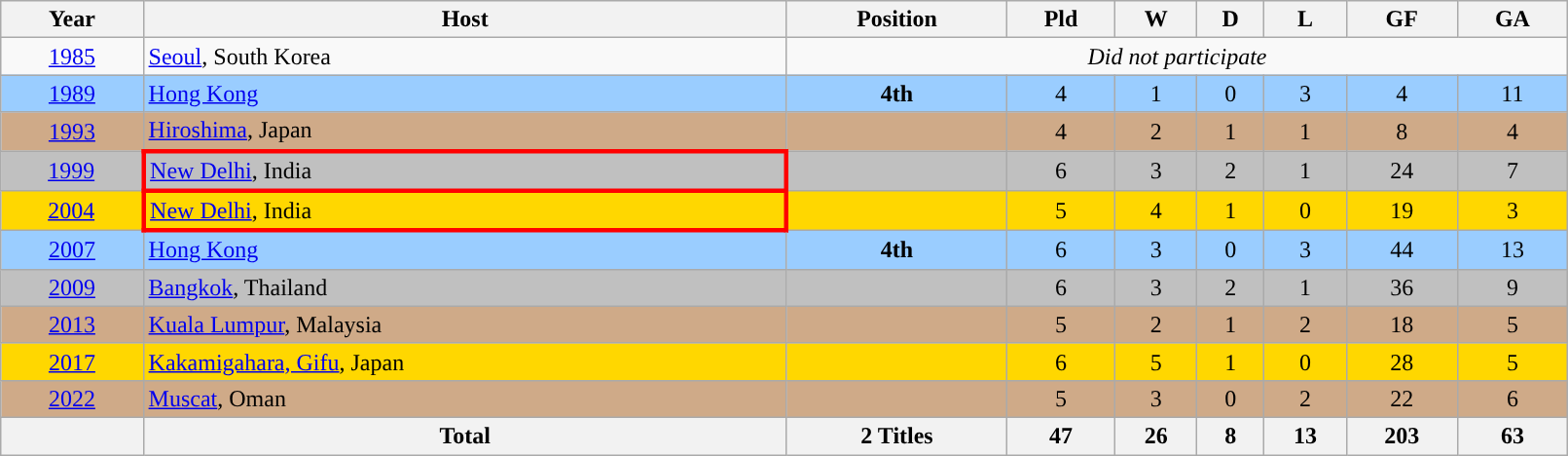<table class="wikitable" style="text-align: center; width:85%">
<tr>
<th>Year</th>
<th>Host</th>
<th>Position</th>
<th>Pld</th>
<th>W</th>
<th>D</th>
<th>L</th>
<th>GF</th>
<th>GA</th>
</tr>
<tr>
<td><a href='#'>1985</a></td>
<td align=left> <a href='#'>Seoul</a>, South Korea</td>
<td colspan=8><em>Did not participate</em></td>
</tr>
<tr style="background:#9acdff;">
<td><a href='#'>1989</a></td>
<td align=left> <a href='#'>Hong Kong</a></td>
<td><strong>4th</strong></td>
<td>4</td>
<td>1</td>
<td>0</td>
<td>3</td>
<td>4</td>
<td>11</td>
</tr>
<tr bgcolor=#CFAA88>
<td><a href='#'>1993</a></td>
<td align=left> <a href='#'>Hiroshima</a>, Japan</td>
<td></td>
<td>4</td>
<td>2</td>
<td>1</td>
<td>1</td>
<td>8</td>
<td>4</td>
</tr>
<tr bgcolor=silver>
<td><a href='#'>1999</a></td>
<td align=left style="border: 3px solid red"> <a href='#'>New Delhi</a>, India</td>
<td></td>
<td>6</td>
<td>3</td>
<td>2</td>
<td>1</td>
<td>24</td>
<td>7</td>
</tr>
<tr bgcolor=gold>
<td><a href='#'>2004</a></td>
<td align=left style="border: 3px solid red"> <a href='#'>New Delhi</a>, India</td>
<td></td>
<td>5</td>
<td>4</td>
<td>1</td>
<td>0</td>
<td>19</td>
<td>3</td>
</tr>
<tr style="background:#9acdff;">
<td><a href='#'>2007</a></td>
<td align=left> <a href='#'>Hong Kong</a></td>
<td><strong>4th</strong></td>
<td>6</td>
<td>3</td>
<td>0</td>
<td>3</td>
<td>44</td>
<td>13</td>
</tr>
<tr bgcolor=silver>
<td><a href='#'>2009</a></td>
<td align=left> <a href='#'>Bangkok</a>, Thailand</td>
<td></td>
<td>6</td>
<td>3</td>
<td>2</td>
<td>1</td>
<td>36</td>
<td>9</td>
</tr>
<tr bgcolor=#CFAA88>
<td><a href='#'>2013</a></td>
<td align=left> <a href='#'>Kuala Lumpur</a>, Malaysia</td>
<td></td>
<td>5</td>
<td>2</td>
<td>1</td>
<td>2</td>
<td>18</td>
<td>5</td>
</tr>
<tr bgcolor=gold>
<td><a href='#'>2017</a></td>
<td align=left> <a href='#'>Kakamigahara, Gifu</a>, Japan</td>
<td></td>
<td>6</td>
<td>5</td>
<td>1</td>
<td>0</td>
<td>28</td>
<td>5</td>
</tr>
<tr bgcolor=#CFAA88>
<td><a href='#'>2022</a></td>
<td align=left> <a href='#'>Muscat</a>, Oman</td>
<td></td>
<td>5</td>
<td>3</td>
<td>0</td>
<td>2</td>
<td>22</td>
<td>6</td>
</tr>
<tr>
<th></th>
<th>Total</th>
<th>2 Titles</th>
<th>47</th>
<th>26</th>
<th>8</th>
<th>13</th>
<th>203</th>
<th>63</th>
</tr>
</table>
